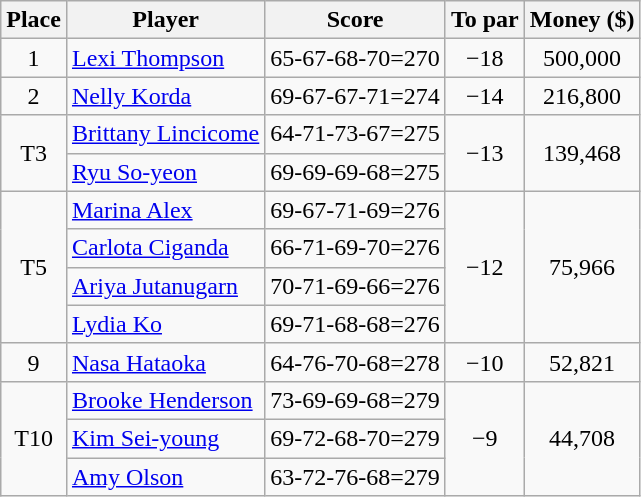<table class="wikitable">
<tr>
<th>Place</th>
<th>Player</th>
<th>Score</th>
<th>To par</th>
<th>Money ($)</th>
</tr>
<tr>
<td align=center>1</td>
<td> <a href='#'>Lexi Thompson</a></td>
<td>65-67-68-70=270</td>
<td align=center>−18</td>
<td align=center>500,000</td>
</tr>
<tr>
<td align=center>2</td>
<td> <a href='#'>Nelly Korda</a></td>
<td>69-67-67-71=274</td>
<td align=center>−14</td>
<td align=center>216,800</td>
</tr>
<tr>
<td align=center rowspan=2>T3</td>
<td> <a href='#'>Brittany Lincicome</a></td>
<td>64-71-73-67=275</td>
<td align=center rowspan=2>−13</td>
<td align=center rowspan=2>139,468</td>
</tr>
<tr>
<td> <a href='#'>Ryu So-yeon</a></td>
<td>69-69-69-68=275</td>
</tr>
<tr>
<td align=center rowspan=4>T5</td>
<td> <a href='#'>Marina Alex</a></td>
<td>69-67-71-69=276</td>
<td align=center rowspan=4>−12</td>
<td align=center rowspan=4>75,966</td>
</tr>
<tr>
<td> <a href='#'>Carlota Ciganda</a></td>
<td>66-71-69-70=276</td>
</tr>
<tr>
<td> <a href='#'>Ariya Jutanugarn</a></td>
<td>70-71-69-66=276</td>
</tr>
<tr>
<td> <a href='#'>Lydia Ko</a></td>
<td>69-71-68-68=276</td>
</tr>
<tr>
<td align=center>9</td>
<td> <a href='#'>Nasa Hataoka</a></td>
<td>64-76-70-68=278</td>
<td align=center>−10</td>
<td align=center>52,821</td>
</tr>
<tr>
<td align=center rowspan=3>T10</td>
<td> <a href='#'>Brooke Henderson</a></td>
<td>73-69-69-68=279</td>
<td align=center rowspan=3>−9</td>
<td align=center rowspan=3>44,708</td>
</tr>
<tr>
<td> <a href='#'>Kim Sei-young</a></td>
<td>69-72-68-70=279</td>
</tr>
<tr>
<td> <a href='#'>Amy Olson</a></td>
<td>63-72-76-68=279</td>
</tr>
</table>
